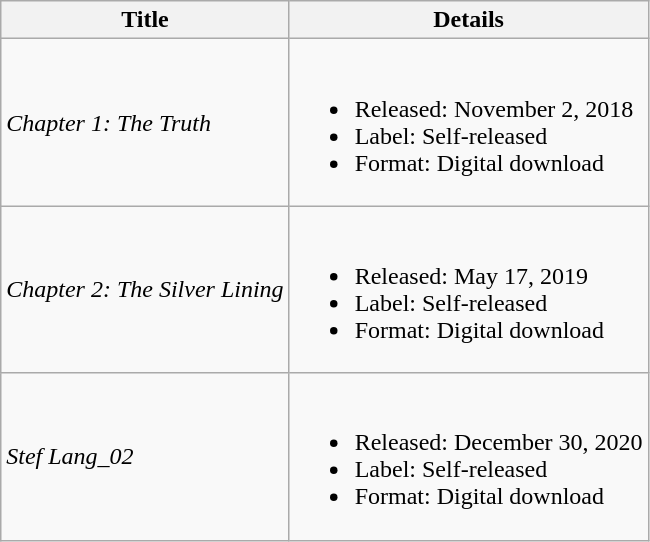<table class="wikitable">
<tr>
<th>Title</th>
<th>Details</th>
</tr>
<tr>
<td><em>Chapter 1: The Truth</em></td>
<td><br><ul><li>Released: November 2, 2018</li><li>Label: Self-released</li><li>Format: Digital download</li></ul></td>
</tr>
<tr>
<td><em>Chapter 2: The Silver Lining</em></td>
<td><br><ul><li>Released: May 17, 2019</li><li>Label: Self-released</li><li>Format: Digital download</li></ul></td>
</tr>
<tr>
<td><em>Stef Lang_02</em></td>
<td><br><ul><li>Released: December 30, 2020</li><li>Label: Self-released</li><li>Format: Digital download</li></ul></td>
</tr>
</table>
